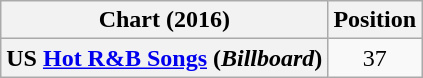<table class="wikitable sortable plainrowheaders" style="text-align:center">
<tr>
<th scope="col">Chart (2016)</th>
<th scope="col">Position</th>
</tr>
<tr>
<th scope="row">US <a href='#'>Hot R&B Songs</a> (<em>Billboard</em>)</th>
<td>37</td>
</tr>
</table>
